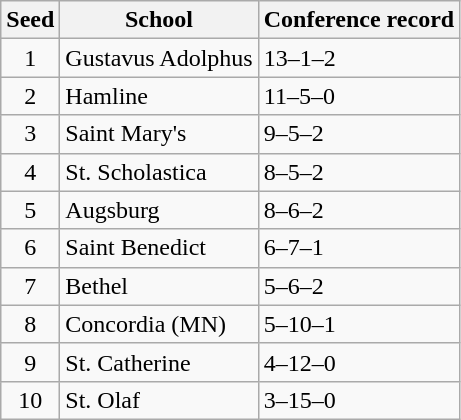<table class="wikitable">
<tr>
<th>Seed</th>
<th>School</th>
<th>Conference record</th>
</tr>
<tr>
<td align=center>1</td>
<td>Gustavus Adolphus</td>
<td>13–1–2</td>
</tr>
<tr>
<td align=center>2</td>
<td>Hamline</td>
<td>11–5–0</td>
</tr>
<tr>
<td align=center>3</td>
<td>Saint Mary's</td>
<td>9–5–2</td>
</tr>
<tr>
<td align=center>4</td>
<td>St. Scholastica</td>
<td>8–5–2</td>
</tr>
<tr>
<td align=center>5</td>
<td>Augsburg</td>
<td>8–6–2</td>
</tr>
<tr>
<td align=center>6</td>
<td>Saint Benedict</td>
<td>6–7–1</td>
</tr>
<tr>
<td align=center>7</td>
<td>Bethel</td>
<td>5–6–2</td>
</tr>
<tr>
<td align=center>8</td>
<td>Concordia (MN)</td>
<td>5–10–1</td>
</tr>
<tr>
<td align=center>9</td>
<td>St. Catherine</td>
<td>4–12–0</td>
</tr>
<tr>
<td align=center>10</td>
<td>St. Olaf</td>
<td>3–15–0</td>
</tr>
</table>
